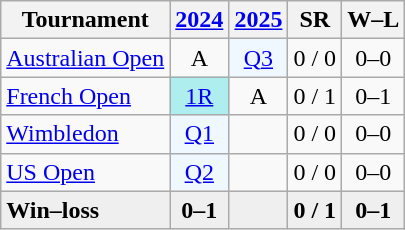<table class=wikitable style=text-align:center>
<tr>
<th>Tournament</th>
<th><a href='#'>2024</a></th>
<th><a href='#'>2025</a></th>
<th>SR</th>
<th>W–L</th>
</tr>
<tr>
<td style=text-align:left><a href='#'>Australian Open</a></td>
<td>A</td>
<td bgcolor=#f0f8ff><a href='#'>Q3</a></td>
<td>0 / 0</td>
<td>0–0</td>
</tr>
<tr>
<td style=text-align:left><a href='#'>French Open</a></td>
<td bgcolor=afeeee><a href='#'>1R</a></td>
<td>A</td>
<td>0 / 1</td>
<td>0–1</td>
</tr>
<tr>
<td style=text-align:left><a href='#'>Wimbledon</a></td>
<td bgcolor=#f0f8ff><a href='#'>Q1</a></td>
<td></td>
<td>0 / 0</td>
<td>0–0</td>
</tr>
<tr>
<td style=text-align:left><a href='#'>US Open</a></td>
<td bgcolor=#f0f8ff><a href='#'>Q2</a></td>
<td></td>
<td>0 / 0</td>
<td>0–0</td>
</tr>
<tr style=background:#efefef;font-weight:bold>
<td style=text-align:left>Win–loss</td>
<td>0–1</td>
<td></td>
<td>0 / 1</td>
<td>0–1</td>
</tr>
</table>
